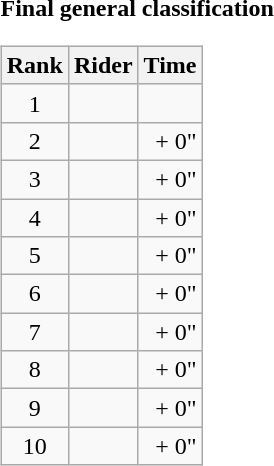<table>
<tr>
<td><strong>Final general classification</strong><br><table class="wikitable">
<tr>
<th scope="col">Rank</th>
<th scope="col">Rider</th>
<th scope="col">Time</th>
</tr>
<tr>
<td style="text-align:center;">1</td>
<td></td>
<td style="text-align:right;"></td>
</tr>
<tr>
<td style="text-align:center;">2</td>
<td></td>
<td style="text-align:right;">+ 0"</td>
</tr>
<tr>
<td style="text-align:center;">3</td>
<td></td>
<td style="text-align:right;">+ 0"</td>
</tr>
<tr>
<td style="text-align:center;">4</td>
<td></td>
<td style="text-align:right;">+ 0"</td>
</tr>
<tr>
<td style="text-align:center;">5</td>
<td></td>
<td style="text-align:right;">+ 0"</td>
</tr>
<tr>
<td style="text-align:center;">6</td>
<td></td>
<td style="text-align:right;">+ 0"</td>
</tr>
<tr>
<td style="text-align:center;">7</td>
<td></td>
<td style="text-align:right;">+ 0"</td>
</tr>
<tr>
<td style="text-align:center;">8</td>
<td></td>
<td style="text-align:right;">+ 0"</td>
</tr>
<tr>
<td style="text-align:center;">9</td>
<td></td>
<td style="text-align:right;">+ 0"</td>
</tr>
<tr>
<td style="text-align:center;">10</td>
<td></td>
<td style="text-align:right;">+ 0"</td>
</tr>
</table>
</td>
</tr>
</table>
